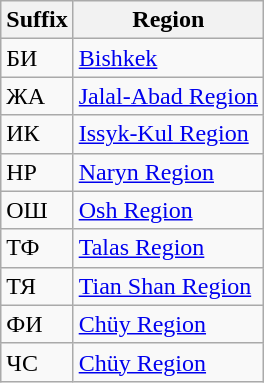<table class="wikitable">
<tr>
<th>Suffix</th>
<th>Region</th>
</tr>
<tr>
<td>БИ</td>
<td><a href='#'>Bishkek</a></td>
</tr>
<tr>
<td>ЖА</td>
<td><a href='#'>Jalal-Abad Region</a></td>
</tr>
<tr>
<td>ИК</td>
<td><a href='#'>Issyk-Kul Region</a></td>
</tr>
<tr>
<td>НР</td>
<td><a href='#'>Naryn Region</a></td>
</tr>
<tr>
<td>ОШ</td>
<td><a href='#'>Osh Region</a></td>
</tr>
<tr>
<td>ТФ</td>
<td><a href='#'>Talas Region</a></td>
</tr>
<tr>
<td>ТЯ</td>
<td><a href='#'>Tian Shan Region</a></td>
</tr>
<tr>
<td>ФИ</td>
<td><a href='#'>Chüy Region</a></td>
</tr>
<tr>
<td>ЧС</td>
<td><a href='#'>Chüy Region</a></td>
</tr>
</table>
